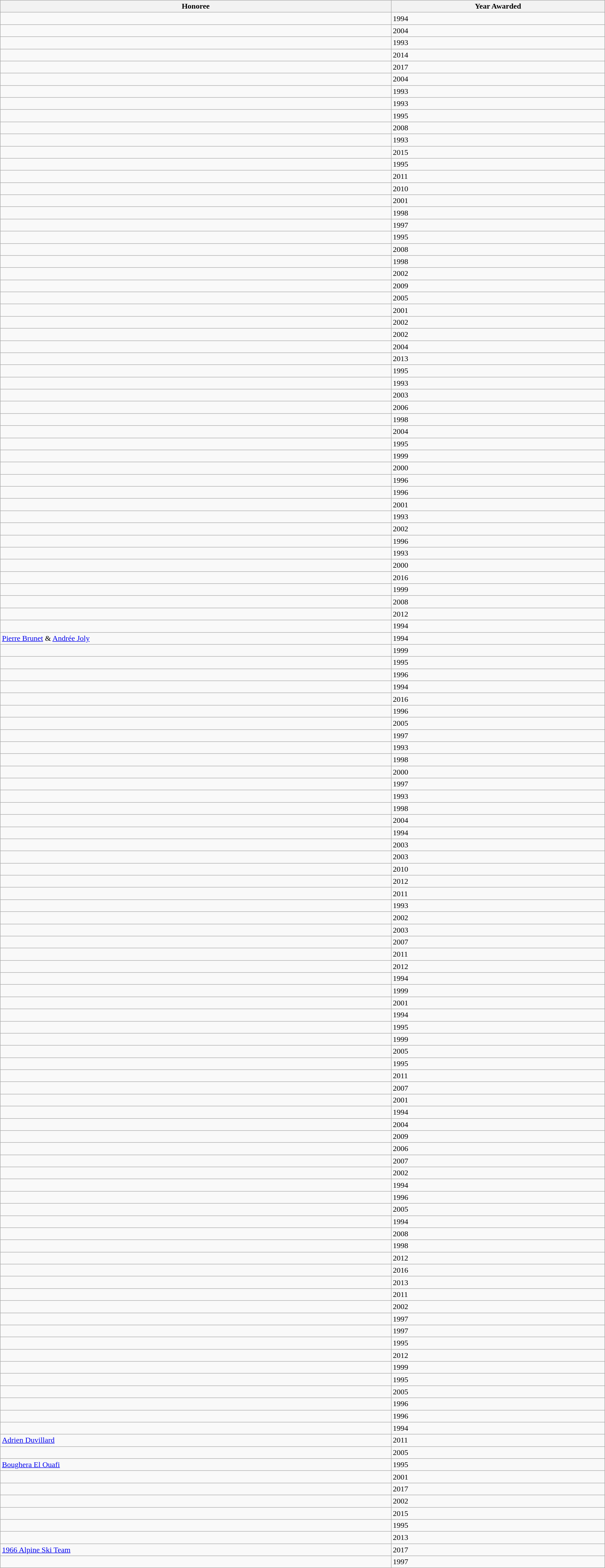<table class="wikitable sortable" style="width: 100%">
<tr>
<th scope="col">Honoree</th>
<th>Year Awarded</th>
</tr>
<tr>
<td></td>
<td>1994</td>
</tr>
<tr>
<td></td>
<td>2004</td>
</tr>
<tr>
<td></td>
<td>1993</td>
</tr>
<tr>
<td></td>
<td>2014</td>
</tr>
<tr>
<td></td>
<td>2017</td>
</tr>
<tr>
<td></td>
<td>2004</td>
</tr>
<tr>
<td></td>
<td>1993</td>
</tr>
<tr>
<td></td>
<td>1993</td>
</tr>
<tr>
<td></td>
<td>1995</td>
</tr>
<tr>
<td></td>
<td>2008</td>
</tr>
<tr>
<td></td>
<td>1993</td>
</tr>
<tr>
<td></td>
<td>2015</td>
</tr>
<tr>
<td></td>
<td>1995</td>
</tr>
<tr>
<td></td>
<td>2011</td>
</tr>
<tr>
<td></td>
<td>2010</td>
</tr>
<tr>
<td></td>
<td>2001</td>
</tr>
<tr>
<td></td>
<td>1998</td>
</tr>
<tr>
<td></td>
<td>1997</td>
</tr>
<tr>
<td></td>
<td>1995</td>
</tr>
<tr>
<td></td>
<td>2008</td>
</tr>
<tr>
<td></td>
<td>1998</td>
</tr>
<tr>
<td></td>
<td>2002</td>
</tr>
<tr>
<td></td>
<td>2009</td>
</tr>
<tr>
<td></td>
<td>2005</td>
</tr>
<tr>
<td></td>
<td>2001</td>
</tr>
<tr>
<td></td>
<td>2002</td>
</tr>
<tr>
<td></td>
<td>2002</td>
</tr>
<tr>
<td></td>
<td>2004</td>
</tr>
<tr>
<td></td>
<td>2013</td>
</tr>
<tr>
<td></td>
<td>1995</td>
</tr>
<tr>
<td></td>
<td>1993</td>
</tr>
<tr>
<td></td>
<td>2003</td>
</tr>
<tr>
<td></td>
<td>2006</td>
</tr>
<tr>
<td></td>
<td>1998</td>
</tr>
<tr>
<td></td>
<td>2004</td>
</tr>
<tr>
<td></td>
<td>1995</td>
</tr>
<tr>
<td></td>
<td>1999</td>
</tr>
<tr>
<td></td>
<td>2000</td>
</tr>
<tr>
<td></td>
<td>1996</td>
</tr>
<tr>
<td></td>
<td>1996</td>
</tr>
<tr>
<td></td>
<td>2001</td>
</tr>
<tr>
<td></td>
<td>1993</td>
</tr>
<tr>
<td></td>
<td>2002</td>
</tr>
<tr>
<td></td>
<td>1996</td>
</tr>
<tr>
<td></td>
<td>1993</td>
</tr>
<tr>
<td></td>
<td>2000</td>
</tr>
<tr>
<td></td>
<td>2016</td>
</tr>
<tr>
<td></td>
<td>1999</td>
</tr>
<tr>
<td></td>
<td>2008</td>
</tr>
<tr>
<td></td>
<td>2012</td>
</tr>
<tr>
<td></td>
<td>1994</td>
</tr>
<tr>
<td><a href='#'>Pierre Brunet</a> & <a href='#'>Andrée Joly</a></td>
<td>1994</td>
</tr>
<tr>
<td></td>
<td>1999</td>
</tr>
<tr>
<td></td>
<td>1995</td>
</tr>
<tr>
<td></td>
<td>1996</td>
</tr>
<tr>
<td></td>
<td>1994</td>
</tr>
<tr>
<td></td>
<td>2016</td>
</tr>
<tr>
<td></td>
<td>1996</td>
</tr>
<tr>
<td></td>
<td>2005</td>
</tr>
<tr>
<td></td>
<td>1997</td>
</tr>
<tr>
<td></td>
<td>1993</td>
</tr>
<tr>
<td></td>
<td>1998</td>
</tr>
<tr>
<td></td>
<td>2000</td>
</tr>
<tr>
<td></td>
<td>1997</td>
</tr>
<tr>
<td></td>
<td>1993</td>
</tr>
<tr>
<td></td>
<td>1998</td>
</tr>
<tr>
<td></td>
<td>2004</td>
</tr>
<tr>
<td></td>
<td>1994</td>
</tr>
<tr>
<td></td>
<td>2003</td>
</tr>
<tr>
<td></td>
<td>2003</td>
</tr>
<tr>
<td></td>
<td>2010</td>
</tr>
<tr>
<td></td>
<td>2012</td>
</tr>
<tr>
<td></td>
<td>2011</td>
</tr>
<tr>
<td></td>
<td>1993</td>
</tr>
<tr>
<td></td>
<td>2002</td>
</tr>
<tr>
<td></td>
<td>2003</td>
</tr>
<tr>
<td></td>
<td>2007</td>
</tr>
<tr>
<td></td>
<td>2011</td>
</tr>
<tr>
<td></td>
<td>2012</td>
</tr>
<tr>
<td></td>
<td>1994</td>
</tr>
<tr>
<td></td>
<td>1999</td>
</tr>
<tr>
<td></td>
<td>2001</td>
</tr>
<tr>
<td></td>
<td>1994</td>
</tr>
<tr>
<td></td>
<td>1995</td>
</tr>
<tr>
<td></td>
<td>1999</td>
</tr>
<tr>
<td></td>
<td>2005</td>
</tr>
<tr>
<td></td>
<td>1995</td>
</tr>
<tr>
<td></td>
<td>2011</td>
</tr>
<tr>
<td></td>
<td>2007</td>
</tr>
<tr>
<td></td>
<td>2001</td>
</tr>
<tr>
<td></td>
<td>1994</td>
</tr>
<tr>
<td></td>
<td>2004</td>
</tr>
<tr>
<td></td>
<td>2009</td>
</tr>
<tr>
<td></td>
<td>2006</td>
</tr>
<tr>
<td></td>
<td>2007</td>
</tr>
<tr>
<td></td>
<td>2002</td>
</tr>
<tr>
<td></td>
<td>1994</td>
</tr>
<tr>
<td></td>
<td>1996</td>
</tr>
<tr>
<td></td>
<td>2005</td>
</tr>
<tr>
<td></td>
<td>1994</td>
</tr>
<tr>
<td></td>
<td>2008</td>
</tr>
<tr>
<td></td>
<td>1998</td>
</tr>
<tr>
<td></td>
<td>2012</td>
</tr>
<tr>
<td></td>
<td>2016</td>
</tr>
<tr>
<td></td>
<td>2013</td>
</tr>
<tr>
<td></td>
<td>2011</td>
</tr>
<tr>
<td></td>
<td>2002</td>
</tr>
<tr>
<td></td>
<td>1997</td>
</tr>
<tr>
<td></td>
<td>1997</td>
</tr>
<tr>
<td></td>
<td>1995</td>
</tr>
<tr>
<td></td>
<td>2012</td>
</tr>
<tr>
<td></td>
<td>1999</td>
</tr>
<tr>
<td></td>
<td>1995</td>
</tr>
<tr>
<td></td>
<td>2005</td>
</tr>
<tr>
<td></td>
<td>1996</td>
</tr>
<tr>
<td></td>
<td>1996</td>
</tr>
<tr>
<td></td>
<td>1994</td>
</tr>
<tr>
<td><a href='#'>Adrien Duvillard</a></td>
<td>2011</td>
</tr>
<tr>
<td></td>
<td>2005</td>
</tr>
<tr>
<td><a href='#'>Boughera El Ouafi</a></td>
<td>1995</td>
</tr>
<tr>
<td></td>
<td>2001</td>
</tr>
<tr>
<td></td>
<td>2017</td>
</tr>
<tr>
<td></td>
<td>2002</td>
</tr>
<tr>
<td></td>
<td>2015</td>
</tr>
<tr>
<td></td>
<td>1995</td>
</tr>
<tr>
<td></td>
<td>2013</td>
</tr>
<tr>
<td><a href='#'>1966 Alpine Ski Team</a></td>
<td>2017</td>
</tr>
<tr>
<td></td>
<td>1997</td>
</tr>
</table>
